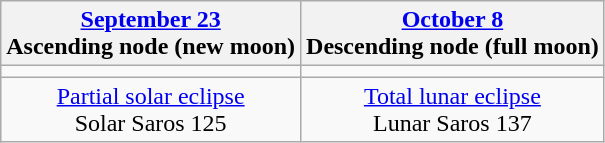<table class="wikitable">
<tr>
<th><a href='#'>September 23</a><br>Ascending node (new moon)<br></th>
<th><a href='#'>October 8</a><br>Descending node (full moon)<br></th>
</tr>
<tr>
<td></td>
<td></td>
</tr>
<tr align=center>
<td><a href='#'>Partial solar eclipse</a><br>Solar Saros 125</td>
<td><a href='#'>Total lunar eclipse</a><br>Lunar Saros 137</td>
</tr>
</table>
